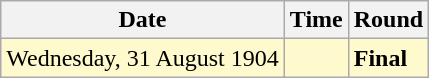<table class="wikitable">
<tr>
<th>Date</th>
<th>Time</th>
<th>Round</th>
</tr>
<tr style=background:lemonchiffon>
<td>Wednesday, 31 August 1904</td>
<td></td>
<td><strong>Final</strong></td>
</tr>
</table>
